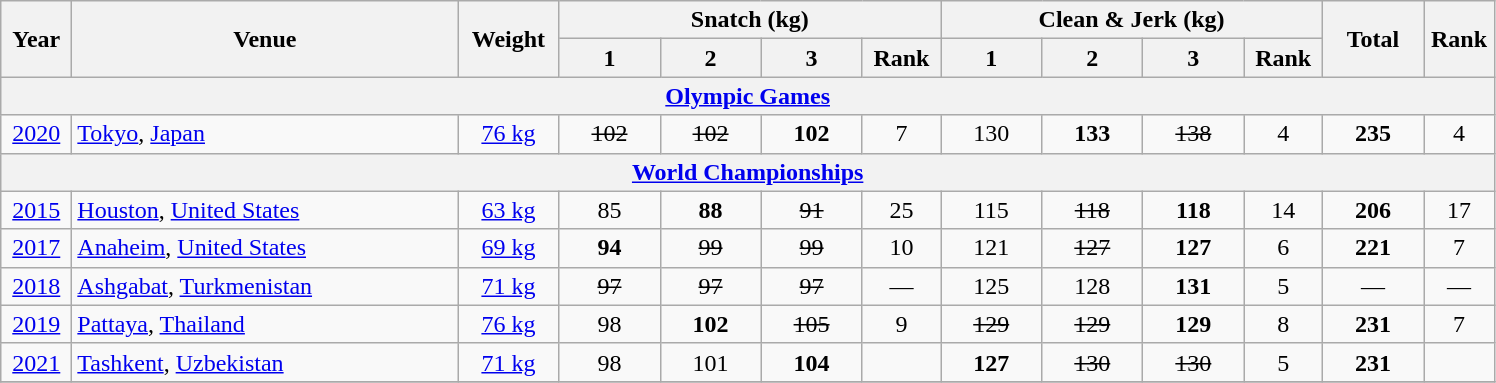<table class="wikitable" style="text-align:center;">
<tr>
<th rowspan=2 width=40>Year</th>
<th rowspan=2 width=250>Venue</th>
<th rowspan=2 width=60>Weight</th>
<th colspan=4>Snatch (kg)</th>
<th colspan=4>Clean & Jerk (kg)</th>
<th rowspan=2 width=60>Total</th>
<th rowspan=2 width=40>Rank</th>
</tr>
<tr>
<th width=60>1</th>
<th width=60>2</th>
<th width=60>3</th>
<th width=45>Rank</th>
<th width=60>1</th>
<th width=60>2</th>
<th width=60>3</th>
<th width=45>Rank</th>
</tr>
<tr>
<th colspan=13><a href='#'>Olympic Games</a></th>
</tr>
<tr>
<td><a href='#'>2020</a></td>
<td align=left> <a href='#'>Tokyo</a>, <a href='#'>Japan</a></td>
<td><a href='#'>76 kg</a></td>
<td><s>102</s></td>
<td><s>102</s></td>
<td><strong>102</strong></td>
<td>7</td>
<td>130</td>
<td><strong>133</strong></td>
<td><s>138</s></td>
<td>4</td>
<td><strong>235</strong></td>
<td>4</td>
</tr>
<tr>
<th colspan=13><a href='#'>World Championships</a></th>
</tr>
<tr>
<td><a href='#'>2015</a></td>
<td align=left> <a href='#'>Houston</a>, <a href='#'>United States</a></td>
<td><a href='#'>63 kg</a></td>
<td>85</td>
<td><strong>88</strong></td>
<td><s>91</s></td>
<td>25</td>
<td>115</td>
<td><s>118</s></td>
<td><strong>118</strong></td>
<td>14</td>
<td><strong>206</strong></td>
<td>17</td>
</tr>
<tr>
<td><a href='#'>2017</a></td>
<td align=left> <a href='#'>Anaheim</a>, <a href='#'>United States</a></td>
<td><a href='#'>69 kg</a></td>
<td><strong>94</strong></td>
<td><s>99</s></td>
<td><s>99</s></td>
<td>10</td>
<td>121</td>
<td><s>127</s></td>
<td><strong>127</strong></td>
<td>6</td>
<td><strong>221</strong></td>
<td>7</td>
</tr>
<tr>
<td><a href='#'>2018</a></td>
<td align=left> <a href='#'>Ashgabat</a>, <a href='#'>Turkmenistan</a></td>
<td><a href='#'>71 kg</a></td>
<td><s>97</s></td>
<td><s>97</s></td>
<td><s>97</s></td>
<td>—</td>
<td>125</td>
<td>128</td>
<td><strong>131</strong></td>
<td>5</td>
<td>—</td>
<td>—</td>
</tr>
<tr>
<td><a href='#'>2019</a></td>
<td align=left> <a href='#'>Pattaya</a>, <a href='#'>Thailand</a></td>
<td><a href='#'>76 kg</a></td>
<td>98</td>
<td><strong>102</strong></td>
<td><s>105</s></td>
<td>9</td>
<td><s>129</s></td>
<td><s>129</s></td>
<td><strong>129</strong></td>
<td>8</td>
<td><strong>231</strong></td>
<td>7</td>
</tr>
<tr>
<td><a href='#'>2021</a></td>
<td align=left> <a href='#'>Tashkent</a>, <a href='#'>Uzbekistan</a></td>
<td><a href='#'>71 kg</a></td>
<td>98</td>
<td>101</td>
<td><strong>104</strong></td>
<td></td>
<td><strong>127</strong></td>
<td><s>130</s></td>
<td><s>130</s></td>
<td>5</td>
<td><strong>231</strong></td>
<td></td>
</tr>
<tr>
</tr>
</table>
